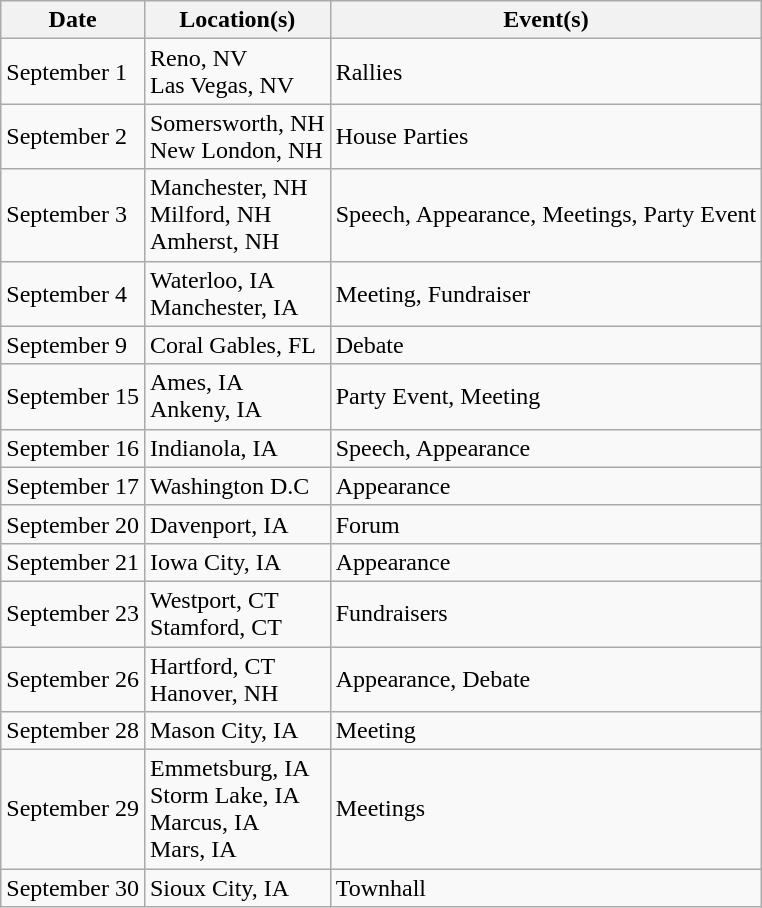<table class="wikitable">
<tr>
<th>Date</th>
<th>Location(s)</th>
<th>Event(s)</th>
</tr>
<tr>
<td>September 1</td>
<td>Reno, NV <br> Las Vegas, NV</td>
<td>Rallies</td>
</tr>
<tr>
<td>September 2</td>
<td>Somersworth, NH <br> New London, NH</td>
<td>House Parties</td>
</tr>
<tr>
<td>September 3</td>
<td>Manchester, NH <br> Milford, NH <br> Amherst, NH <br></td>
<td>Speech, Appearance, Meetings, Party Event</td>
</tr>
<tr>
<td>September 4</td>
<td>Waterloo, IA <br> Manchester, IA</td>
<td>Meeting, Fundraiser</td>
</tr>
<tr>
<td>September 9</td>
<td>Coral Gables, FL</td>
<td>Debate</td>
</tr>
<tr>
<td>September 15</td>
<td>Ames, IA <br> Ankeny, IA</td>
<td>Party Event, Meeting</td>
</tr>
<tr>
<td>September 16</td>
<td>Indianola, IA</td>
<td>Speech, Appearance</td>
</tr>
<tr>
<td>September 17</td>
<td>Washington D.C</td>
<td>Appearance</td>
</tr>
<tr>
<td>September 20</td>
<td>Davenport, IA</td>
<td>Forum</td>
</tr>
<tr>
<td>September 21</td>
<td>Iowa City, IA</td>
<td>Appearance</td>
</tr>
<tr>
<td>September 23</td>
<td>Westport, CT <br> Stamford, CT</td>
<td>Fundraisers</td>
</tr>
<tr>
<td>September 26</td>
<td>Hartford, CT <br> Hanover, NH</td>
<td>Appearance, Debate</td>
</tr>
<tr>
<td>September 28</td>
<td>Mason City, IA</td>
<td>Meeting</td>
</tr>
<tr>
<td>September 29</td>
<td>Emmetsburg, IA <br> Storm Lake, IA <br> Marcus, IA <br> Mars, IA</td>
<td>Meetings</td>
</tr>
<tr>
<td>September 30</td>
<td>Sioux City, IA</td>
<td>Townhall</td>
</tr>
</table>
